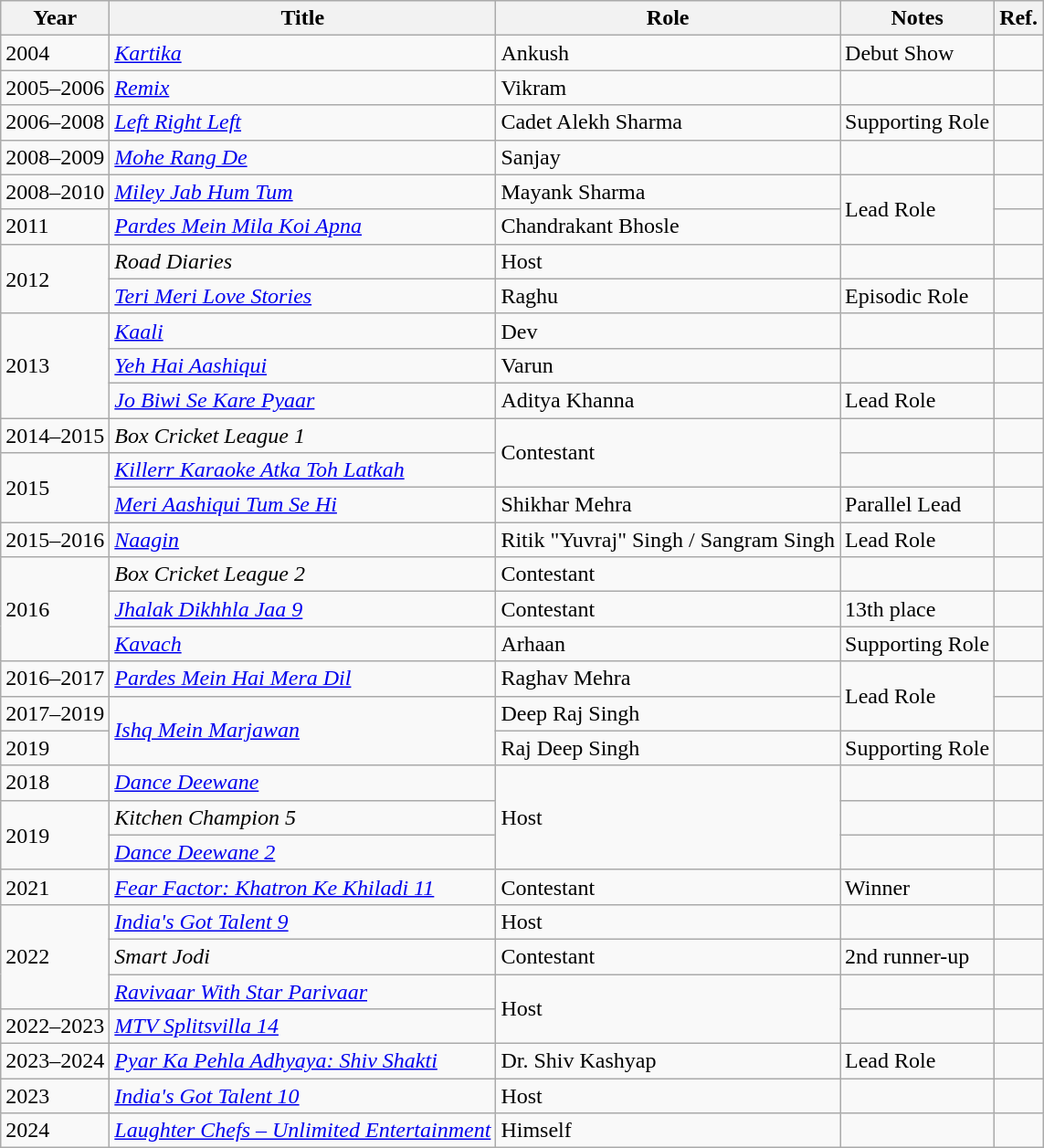<table class="wikitable sortable">
<tr>
<th>Year</th>
<th>Title</th>
<th>Role</th>
<th>Notes</th>
<th>Ref.</th>
</tr>
<tr>
<td>2004</td>
<td><em><a href='#'>Kartika</a></em></td>
<td>Ankush</td>
<td>Debut Show</td>
<td style="text-align:center;"></td>
</tr>
<tr>
<td>2005–2006</td>
<td><em><a href='#'>Remix</a></em></td>
<td>Vikram</td>
<td></td>
<td style="text-align:center;"></td>
</tr>
<tr>
<td>2006–2008</td>
<td><em><a href='#'>Left Right Left</a></em></td>
<td>Cadet Alekh Sharma</td>
<td>Supporting Role</td>
<td style="text-align:center;"></td>
</tr>
<tr>
<td>2008–2009</td>
<td><em><a href='#'>Mohe Rang De</a></em></td>
<td>Sanjay</td>
<td></td>
<td style="text-align:center;"></td>
</tr>
<tr>
<td>2008–2010</td>
<td><em><a href='#'>Miley Jab Hum Tum</a></em></td>
<td>Mayank Sharma</td>
<td rowspan="2">Lead Role</td>
<td style="text-align:center;"></td>
</tr>
<tr>
<td>2011</td>
<td><em><a href='#'>Pardes Mein Mila Koi Apna</a></em></td>
<td>Chandrakant Bhosle</td>
<td style="text-align:center;"></td>
</tr>
<tr>
<td rowspan="2">2012</td>
<td><em>Road Diaries</em></td>
<td>Host</td>
<td></td>
<td style="text-align:center;"></td>
</tr>
<tr>
<td><em><a href='#'>Teri Meri Love Stories</a></em></td>
<td>Raghu</td>
<td>Episodic Role</td>
<td style="text-align:center;"></td>
</tr>
<tr>
<td rowspan="3">2013</td>
<td><em><a href='#'>Kaali</a></em></td>
<td>Dev</td>
<td></td>
<td style="text-align:center;"></td>
</tr>
<tr>
<td><em><a href='#'>Yeh Hai Aashiqui</a></em></td>
<td>Varun</td>
<td></td>
<td style="text-align:center;"></td>
</tr>
<tr>
<td><em><a href='#'>Jo Biwi Se Kare Pyaar</a></em></td>
<td>Aditya Khanna</td>
<td>Lead Role</td>
<td style="text-align:center;"></td>
</tr>
<tr>
<td>2014–2015</td>
<td><em>Box Cricket League 1</em></td>
<td rowspan=2>Contestant</td>
<td></td>
<td style="text-align:center;"></td>
</tr>
<tr>
<td rowspan="2">2015</td>
<td><em><a href='#'>Killerr Karaoke Atka Toh Latkah</a></em></td>
<td></td>
<td style="text-align:center;"></td>
</tr>
<tr>
<td><em><a href='#'>Meri Aashiqui Tum Se Hi</a></em></td>
<td>Shikhar Mehra</td>
<td>Parallel Lead</td>
<td style="text-align:center;"></td>
</tr>
<tr>
<td>2015–2016</td>
<td><em><a href='#'>Naagin</a></em></td>
<td>Ritik "Yuvraj" Singh / Sangram Singh</td>
<td>Lead Role</td>
<td style="text-align:center;"></td>
</tr>
<tr>
<td rowspan="3">2016</td>
<td><em>Box Cricket League 2</em></td>
<td>Contestant</td>
<td></td>
<td style="text-align:center;"></td>
</tr>
<tr>
<td><em><a href='#'>Jhalak Dikhhla Jaa 9</a></em></td>
<td>Contestant</td>
<td>13th place</td>
<td style="text-align:center;"></td>
</tr>
<tr>
<td><em><a href='#'>Kavach</a></em></td>
<td>Arhaan</td>
<td>Supporting Role</td>
<td style="text-align:center;"></td>
</tr>
<tr>
<td>2016–2017</td>
<td><em><a href='#'>Pardes Mein Hai Mera Dil</a></em></td>
<td>Raghav Mehra</td>
<td rowspan="2">Lead Role</td>
<td style="text-align:center;"></td>
</tr>
<tr>
<td>2017–2019</td>
<td rowspan="2"><em><a href='#'>Ishq Mein Marjawan</a></em></td>
<td>Deep Raj Singh</td>
<td style="text-align:center;"></td>
</tr>
<tr>
<td>2019</td>
<td>Raj Deep Singh</td>
<td>Supporting Role</td>
<td></td>
</tr>
<tr>
<td>2018</td>
<td><em><a href='#'>Dance Deewane</a></em></td>
<td rowspan="3">Host</td>
<td></td>
<td style="text-align:center;"></td>
</tr>
<tr>
<td rowspan="2">2019</td>
<td><em>Kitchen Champion 5</em></td>
<td></td>
<td></td>
</tr>
<tr>
<td><em><a href='#'>Dance Deewane 2</a></em></td>
<td></td>
<td style="text-align:center;"></td>
</tr>
<tr>
<td>2021</td>
<td><em><a href='#'>Fear Factor: Khatron Ke Khiladi 11</a></em></td>
<td>Contestant</td>
<td>Winner</td>
<td></td>
</tr>
<tr>
<td rowspan="3">2022</td>
<td><em><a href='#'>India's Got Talent 9</a></em></td>
<td>Host</td>
<td></td>
<td></td>
</tr>
<tr>
<td><em>Smart Jodi</em></td>
<td>Contestant</td>
<td>2nd runner-up</td>
<td></td>
</tr>
<tr>
<td><em><a href='#'>Ravivaar With Star Parivaar</a></em></td>
<td rowspan="2">Host</td>
<td></td>
<td></td>
</tr>
<tr>
<td>2022–2023</td>
<td><em><a href='#'>MTV Splitsvilla 14</a></em></td>
<td></td>
<td></td>
</tr>
<tr>
<td>2023–2024</td>
<td><em><a href='#'>Pyar Ka Pehla Adhyaya: Shiv Shakti</a></em></td>
<td>Dr. Shiv Kashyap</td>
<td>Lead Role</td>
<td></td>
</tr>
<tr>
<td>2023</td>
<td><em><a href='#'>India's Got Talent 10</a></em></td>
<td>Host</td>
<td></td>
<td></td>
</tr>
<tr>
<td>2024</td>
<td><em><a href='#'>Laughter Chefs – Unlimited Entertainment</a></em></td>
<td>Himself</td>
<td></td>
<td></td>
</tr>
</table>
